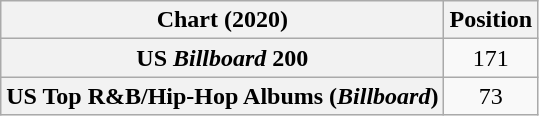<table class="wikitable sortable plainrowheaders" style="text-align:center">
<tr>
<th scope="col">Chart (2020)</th>
<th scope="col">Position</th>
</tr>
<tr>
<th scope="row">US <em>Billboard</em> 200</th>
<td>171</td>
</tr>
<tr>
<th scope="row">US Top R&B/Hip-Hop Albums (<em>Billboard</em>)</th>
<td>73</td>
</tr>
</table>
